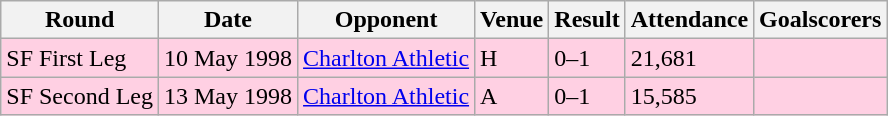<table class="wikitable">
<tr>
<th>Round</th>
<th>Date</th>
<th>Opponent</th>
<th>Venue</th>
<th>Result</th>
<th>Attendance</th>
<th>Goalscorers</th>
</tr>
<tr style="background-color: #ffd0e3;">
<td>SF First Leg</td>
<td>10 May 1998</td>
<td><a href='#'>Charlton Athletic</a></td>
<td>H</td>
<td>0–1</td>
<td>21,681</td>
<td></td>
</tr>
<tr style="background-color: #ffd0e3;">
<td>SF Second Leg</td>
<td>13 May 1998</td>
<td><a href='#'>Charlton Athletic</a></td>
<td>A</td>
<td>0–1</td>
<td>15,585</td>
<td></td>
</tr>
</table>
